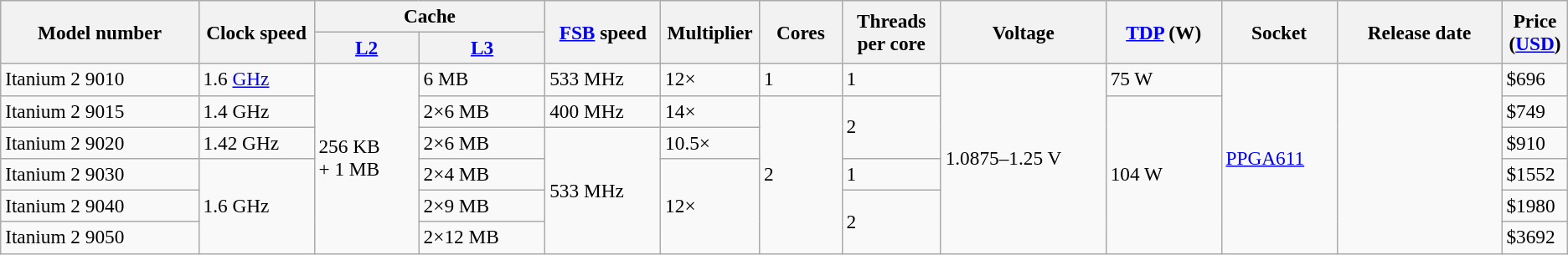<table class="wikitable" style="font-size:97%;">
<tr>
<th width="12%" rowspan=2>Model number</th>
<th width="7%"  rowspan=2>Clock speed</th>
<th width="14%" colspan=2>Cache</th>
<th width="7%"  rowspan=2><a href='#'>FSB</a> speed</th>
<th width="5%"  rowspan=2>Multiplier</th>
<th width="5%"  rowspan=2>Cores</th>
<th width="6%"  rowspan=2>Threads<br>per core</th>
<th width="10%" rowspan=2>Voltage</th>
<th width="7%"  rowspan=2><a href='#'>TDP</a> (W)</th>
<th width="7%"  rowspan=2>Socket</th>
<th width="10%" rowspan=2>Release date</th>
<th width="4%"  rowspan=2>Price (<a href='#'>USD</a>)</th>
</tr>
<tr>
<th><a href='#'>L2</a></th>
<th><a href='#'>L3</a></th>
</tr>
<tr>
<td>Itanium 2 9010</td>
<td>1.6 <a href='#'>GHz</a></td>
<td rowspan=6>256 KB <br>+ 1 MB </td>
<td>6 MB</td>
<td>533 MHz</td>
<td>12×</td>
<td>1</td>
<td>1</td>
<td rowspan=6>1.0875–1.25 V</td>
<td>75 W</td>
<td rowspan=6><a href='#'>PPGA611</a></td>
<td rowspan=6></td>
<td>$696</td>
</tr>
<tr>
<td>Itanium 2 9015</td>
<td>1.4 GHz</td>
<td>2×6 MB</td>
<td>400 MHz</td>
<td>14×</td>
<td rowspan=5>2</td>
<td rowspan=2>2</td>
<td rowspan=5>104 W</td>
<td>$749</td>
</tr>
<tr>
<td>Itanium 2 9020</td>
<td>1.42 GHz</td>
<td>2×6 MB</td>
<td rowspan=4>533 MHz</td>
<td>10.5×</td>
<td>$910</td>
</tr>
<tr>
<td>Itanium 2 9030</td>
<td rowspan="3">1.6 GHz</td>
<td>2×4 MB</td>
<td rowspan=3>12×</td>
<td>1</td>
<td>$1552</td>
</tr>
<tr>
<td>Itanium 2 9040</td>
<td>2×9 MB</td>
<td rowspan=2>2</td>
<td>$1980</td>
</tr>
<tr>
<td>Itanium 2 9050</td>
<td>2×12 MB</td>
<td>$3692</td>
</tr>
</table>
